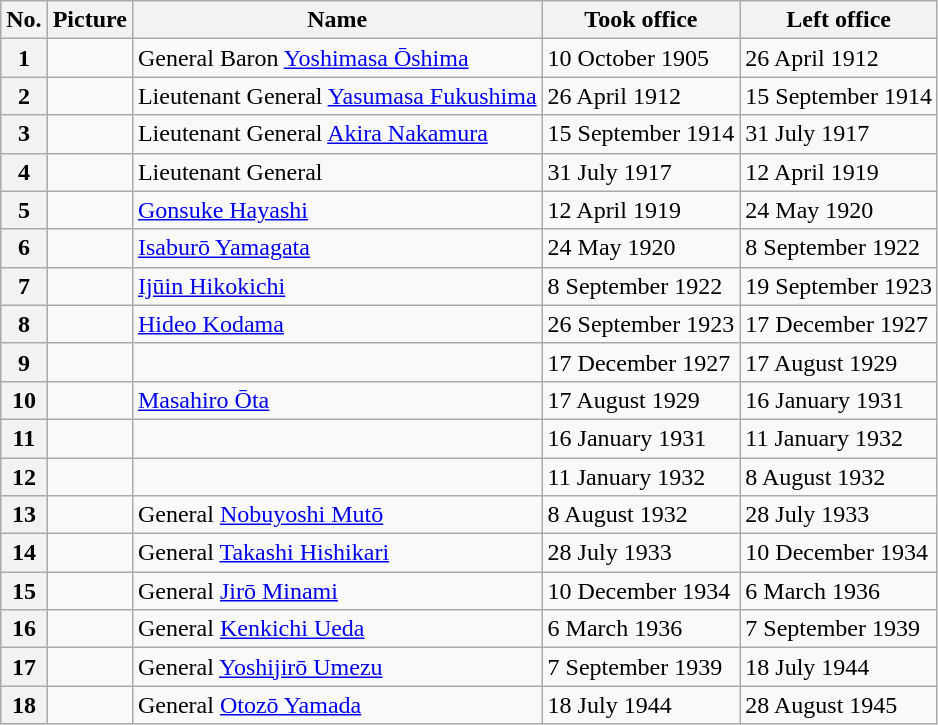<table class=wikitable>
<tr>
<th>No.</th>
<th>Picture</th>
<th>Name</th>
<th>Took office</th>
<th>Left office</th>
</tr>
<tr>
<th>1</th>
<td></td>
<td>General Baron <a href='#'>Yoshimasa Ōshima</a> </td>
<td>10 October 1905</td>
<td>26 April 1912</td>
</tr>
<tr>
<th>2</th>
<td></td>
<td>Lieutenant General <a href='#'>Yasumasa Fukushima</a> </td>
<td>26 April 1912</td>
<td>15 September 1914</td>
</tr>
<tr>
<th>3</th>
<td></td>
<td>Lieutenant General <a href='#'>Akira Nakamura</a> </td>
<td>15 September 1914</td>
<td>31 July 1917</td>
</tr>
<tr>
<th>4</th>
<td></td>
<td>Lieutenant General  </td>
<td>31 July 1917</td>
<td>12 April 1919</td>
</tr>
<tr>
<th>5</th>
<td></td>
<td><a href='#'>Gonsuke Hayashi</a> </td>
<td>12 April 1919</td>
<td>24 May 1920</td>
</tr>
<tr>
<th>6</th>
<td></td>
<td><a href='#'>Isaburō Yamagata</a> </td>
<td>24 May 1920</td>
<td>8 September 1922</td>
</tr>
<tr>
<th>7</th>
<td></td>
<td><a href='#'>Ijūin Hikokichi</a> </td>
<td>8 September 1922</td>
<td>19 September 1923</td>
</tr>
<tr>
<th>8</th>
<td></td>
<td><a href='#'>Hideo Kodama</a> </td>
<td>26 September 1923</td>
<td>17 December 1927</td>
</tr>
<tr>
<th>9</th>
<td></td>
<td> </td>
<td>17 December 1927</td>
<td>17 August 1929</td>
</tr>
<tr>
<th>10</th>
<td></td>
<td><a href='#'>Masahiro Ōta</a> </td>
<td>17 August 1929</td>
<td>16 January 1931</td>
</tr>
<tr>
<th>11</th>
<td></td>
<td> </td>
<td>16 January 1931</td>
<td>11 January 1932</td>
</tr>
<tr>
<th>12</th>
<td></td>
<td> </td>
<td>11 January 1932</td>
<td>8 August 1932</td>
</tr>
<tr>
<th>13</th>
<td></td>
<td>General <a href='#'>Nobuyoshi Mutō</a> </td>
<td>8 August 1932</td>
<td>28 July 1933</td>
</tr>
<tr>
<th>14</th>
<td></td>
<td>General <a href='#'>Takashi Hishikari</a> </td>
<td>28 July 1933</td>
<td>10 December 1934</td>
</tr>
<tr>
<th>15</th>
<td></td>
<td>General <a href='#'>Jirō Minami</a> </td>
<td>10 December 1934</td>
<td>6 March 1936</td>
</tr>
<tr>
<th>16</th>
<td></td>
<td>General <a href='#'>Kenkichi Ueda</a> </td>
<td>6 March 1936</td>
<td>7 September 1939</td>
</tr>
<tr>
<th>17</th>
<td></td>
<td>General <a href='#'>Yoshijirō Umezu</a> </td>
<td>7 September 1939</td>
<td>18 July 1944</td>
</tr>
<tr>
<th>18</th>
<td></td>
<td>General <a href='#'>Otozō Yamada</a> </td>
<td>18 July 1944</td>
<td>28 August 1945</td>
</tr>
</table>
